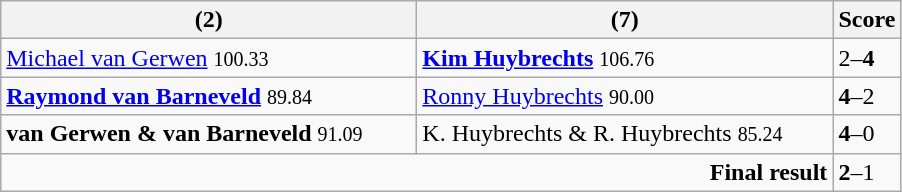<table class="wikitable">
<tr>
<th width=270><strong></strong> (2)</th>
<th width=270> (7)</th>
<th>Score</th>
</tr>
<tr>
<td><a href='#'>Michael van Gerwen</a> <small><span>100.33</span></small></td>
<td><strong><a href='#'>Kim Huybrechts</a></strong> <small><span>106.76</span></small></td>
<td>2–<strong>4</strong></td>
</tr>
<tr>
<td><strong><a href='#'>Raymond van Barneveld</a></strong> <small><span>89.84</span></small></td>
<td><a href='#'>Ronny Huybrechts</a> <small><span>90.00</span></small></td>
<td><strong>4</strong>–2</td>
</tr>
<tr>
<td><strong>van Gerwen & van Barneveld</strong> <small><span>91.09</span></small></td>
<td>K. Huybrechts & R. Huybrechts <small><span>85.24</span></small></td>
<td><strong>4</strong>–0</td>
</tr>
<tr>
<td colspan="2" align="right"><strong>Final result</strong></td>
<td><strong>2</strong>–1</td>
</tr>
</table>
